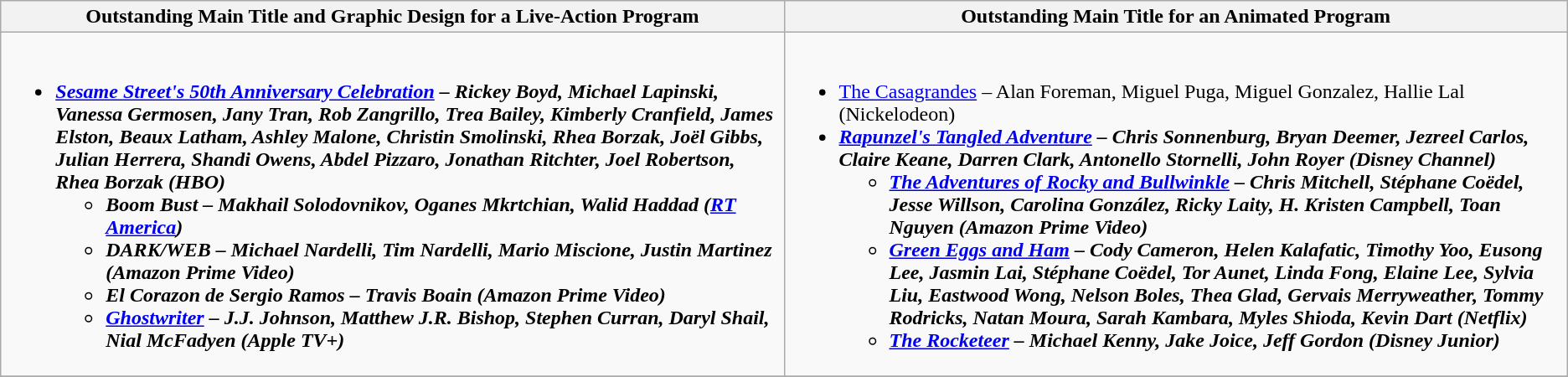<table class=wikitable>
<tr>
<th style="width:50%">Outstanding Main Title and Graphic Design for a Live-Action Program</th>
<th style="width:50%">Outstanding Main Title for an Animated Program</th>
</tr>
<tr>
<td valign="top"><br><ul><li><strong><em><a href='#'>Sesame Street's 50th Anniversary Celebration</a><em> – Rickey Boyd, Michael Lapinski, Vanessa Germosen, Jany Tran, Rob Zangrillo, Trea Bailey, Kimberly Cranfield, James Elston, Beaux Latham, Ashley Malone, Christin Smolinski, Rhea Borzak, Joël Gibbs, Julian Herrera, Shandi Owens, Abdel Pizzaro, Jonathan Ritchter, Joel Robertson, Rhea Borzak (HBO)<strong><ul><li></em>Boom Bust<em> – Makhail Solodovnikov, Oganes Mkrtchian, Walid Haddad (<a href='#'>RT America</a>)</li><li></em>DARK/WEB<em> – Michael Nardelli, Tim Nardelli, Mario Miscione, Justin Martinez (Amazon Prime Video)</li><li></em>El Corazon de Sergio Ramos<em> – Travis Boain (Amazon Prime Video)</li><li></em><a href='#'>Ghostwriter</a><em> – J.J. Johnson, Matthew J.R. Bishop, Stephen Curran, Daryl Shail, Nial McFadyen (Apple TV+)</li></ul></li></ul></td>
<td valign="top"><br><ul><li></em></strong><a href='#'>The Casagrandes</a></em> – Alan Foreman, Miguel Puga, Miguel Gonzalez, Hallie Lal (Nickelodeon)</strong></li><li><strong><em><a href='#'>Rapunzel's Tangled Adventure</a><em> – Chris Sonnenburg, Bryan Deemer, Jezreel Carlos, Claire Keane, Darren Clark, Antonello Stornelli, John Royer (Disney Channel)<strong><ul><li></em><a href='#'>The Adventures of Rocky and Bullwinkle</a><em> – Chris Mitchell, Stéphane Coëdel, Jesse Willson, Carolina González, Ricky Laity, H. Kristen Campbell, Toan Nguyen (Amazon Prime Video)</li><li></em><a href='#'>Green Eggs and Ham</a><em> – Cody Cameron, Helen Kalafatic, Timothy Yoo, Eusong Lee, Jasmin Lai, Stéphane Coëdel, Tor Aunet, Linda Fong, Elaine Lee, Sylvia Liu, Eastwood Wong, Nelson Boles, Thea Glad, Gervais Merryweather, Tommy Rodricks, Natan Moura, Sarah Kambara, Myles Shioda, Kevin Dart (Netflix)</li><li></em><a href='#'>The Rocketeer</a><em> – Michael Kenny, Jake Joice, Jeff Gordon (Disney Junior)</li></ul></li></ul></td>
</tr>
<tr>
</tr>
</table>
